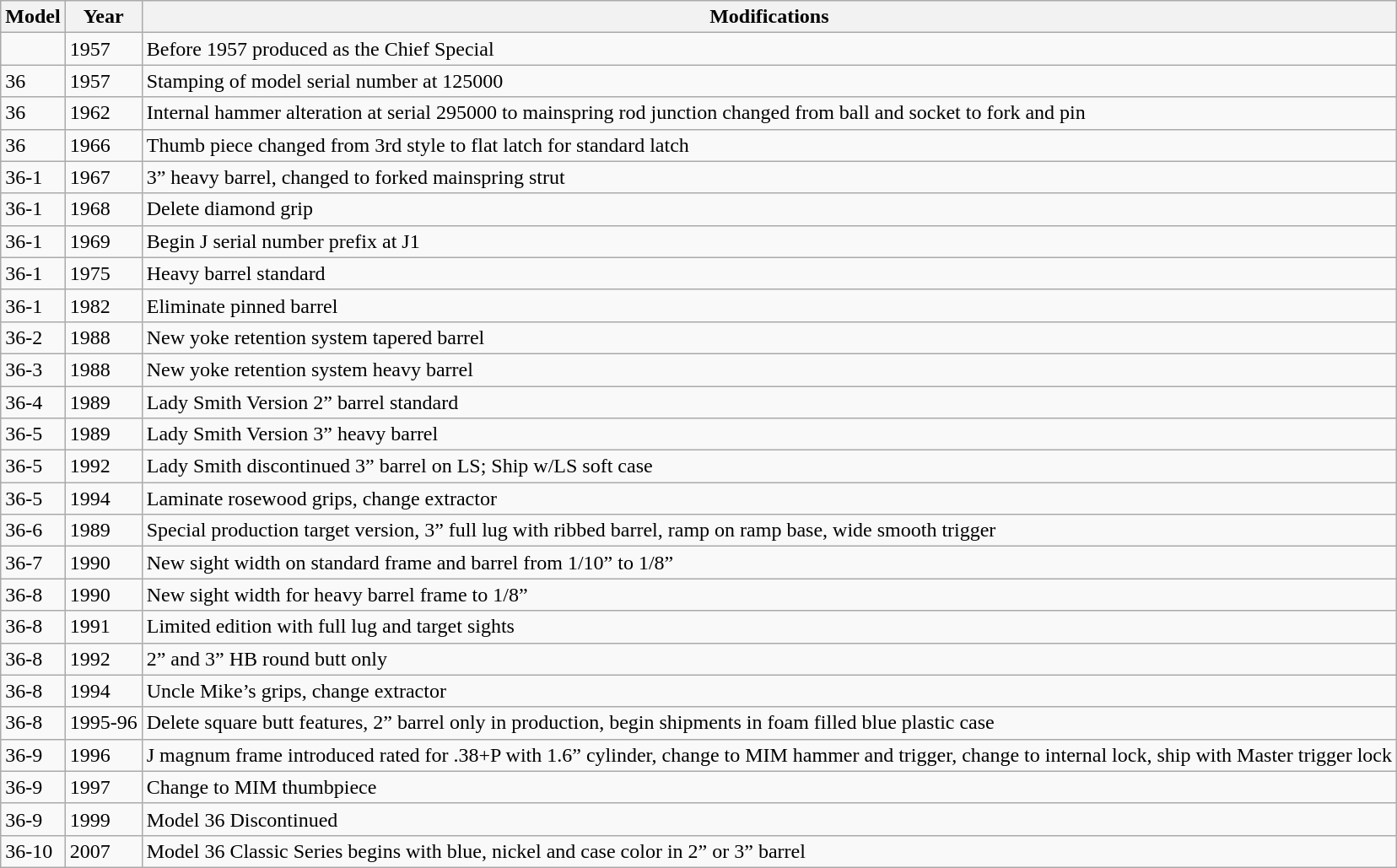<table class="wikitable">
<tr>
<th>Model</th>
<th>Year</th>
<th>Modifications</th>
</tr>
<tr>
<td></td>
<td>1957</td>
<td>Before 1957 produced as the Chief Special</td>
</tr>
<tr>
<td>36</td>
<td>1957</td>
<td>Stamping of model serial number at 125000</td>
</tr>
<tr>
<td>36</td>
<td>1962</td>
<td>Internal hammer alteration at serial 295000 to mainspring rod junction changed from ball and socket to fork and pin</td>
</tr>
<tr>
<td>36</td>
<td>1966</td>
<td>Thumb piece changed from 3rd style to flat latch for standard latch</td>
</tr>
<tr>
<td>36-1</td>
<td>1967</td>
<td>3” heavy barrel, changed to forked mainspring strut</td>
</tr>
<tr>
<td>36-1</td>
<td>1968</td>
<td>Delete diamond grip</td>
</tr>
<tr>
<td>36-1</td>
<td>1969</td>
<td>Begin J serial number prefix at J1</td>
</tr>
<tr>
<td>36-1</td>
<td>1975</td>
<td>Heavy barrel standard</td>
</tr>
<tr>
<td>36-1</td>
<td>1982</td>
<td>Eliminate pinned barrel</td>
</tr>
<tr>
<td>36-2</td>
<td>1988</td>
<td>New yoke retention system tapered barrel</td>
</tr>
<tr>
<td>36-3</td>
<td>1988</td>
<td>New yoke retention system heavy barrel</td>
</tr>
<tr>
<td>36-4</td>
<td>1989</td>
<td>Lady Smith Version 2” barrel standard</td>
</tr>
<tr>
<td>36-5</td>
<td>1989</td>
<td>Lady Smith Version 3” heavy barrel</td>
</tr>
<tr>
<td>36-5</td>
<td>1992</td>
<td>Lady Smith discontinued 3” barrel on LS; Ship w/LS soft case</td>
</tr>
<tr>
<td>36-5</td>
<td>1994</td>
<td>Laminate rosewood grips, change extractor</td>
</tr>
<tr>
<td>36-6</td>
<td>1989</td>
<td>Special production target version, 3” full lug with ribbed barrel, ramp on ramp base, wide smooth trigger</td>
</tr>
<tr>
<td>36-7</td>
<td>1990</td>
<td>New sight width on standard frame and barrel from 1/10” to 1/8”</td>
</tr>
<tr>
<td>36-8</td>
<td>1990</td>
<td>New sight width for heavy barrel frame to 1/8”</td>
</tr>
<tr>
<td>36-8</td>
<td>1991</td>
<td>Limited edition with full lug and target sights</td>
</tr>
<tr>
<td>36-8</td>
<td>1992</td>
<td>2” and 3” HB round butt only</td>
</tr>
<tr>
<td>36-8</td>
<td>1994</td>
<td>Uncle Mike’s grips, change extractor</td>
</tr>
<tr>
<td>36-8</td>
<td>1995-96</td>
<td>Delete square butt features, 2” barrel only in production, begin shipments in foam filled blue plastic case</td>
</tr>
<tr>
<td>36-9</td>
<td>1996</td>
<td>J magnum frame introduced rated for .38+P with 1.6” cylinder, change to MIM hammer and trigger, change to internal lock, ship with Master trigger lock</td>
</tr>
<tr>
<td>36-9</td>
<td>1997</td>
<td>Change to MIM thumbpiece</td>
</tr>
<tr>
<td>36-9</td>
<td>1999</td>
<td>Model 36 Discontinued</td>
</tr>
<tr>
<td>36-10</td>
<td>2007</td>
<td>Model 36 Classic Series begins with blue, nickel and case color in 2” or 3” barrel</td>
</tr>
</table>
